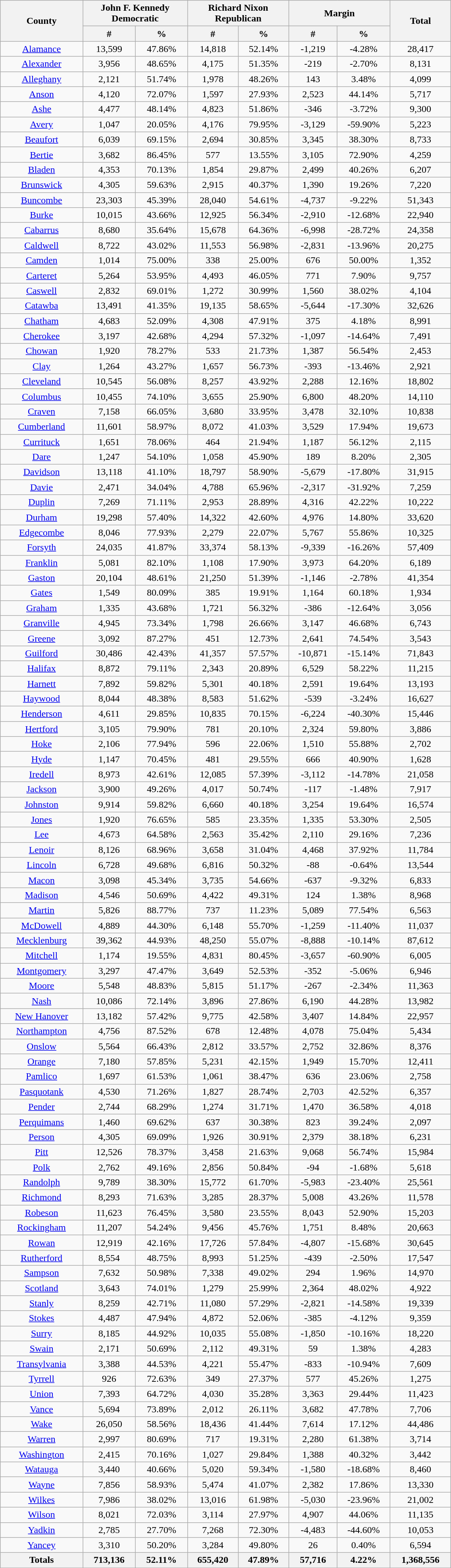<table width="60%" class="wikitable sortable">
<tr>
<th rowspan="2">County</th>
<th colspan="2">John F. Kennedy<br>Democratic</th>
<th colspan="2">Richard Nixon<br>Republican</th>
<th colspan="2">Margin</th>
<th rowspan="2">Total</th>
</tr>
<tr>
<th style="text-align:center;" data-sort-type="number">#</th>
<th style="text-align:center;" data-sort-type="number">%</th>
<th style="text-align:center;" data-sort-type="number">#</th>
<th style="text-align:center;" data-sort-type="number">%</th>
<th style="text-align:center;" data-sort-type="number">#</th>
<th style="text-align:center;" data-sort-type="number">%</th>
</tr>
<tr>
<td align="center" ><a href='#'>Alamance</a></td>
<td align="center" >13,599</td>
<td align="center" >47.86%</td>
<td align="center" >14,818</td>
<td align="center" >52.14%</td>
<td align="center" >-1,219</td>
<td align="center" >-4.28%</td>
<td align="center" >28,417</td>
</tr>
<tr>
<td align="center" ><a href='#'>Alexander</a></td>
<td align="center" >3,956</td>
<td align="center" >48.65%</td>
<td align="center" >4,175</td>
<td align="center" >51.35%</td>
<td align="center" >-219</td>
<td align="center" >-2.70%</td>
<td align="center" >8,131</td>
</tr>
<tr>
<td align="center" ><a href='#'>Alleghany</a></td>
<td align="center" >2,121</td>
<td align="center" >51.74%</td>
<td align="center" >1,978</td>
<td align="center" >48.26%</td>
<td align="center" >143</td>
<td align="center" >3.48%</td>
<td align="center" >4,099</td>
</tr>
<tr>
<td align="center" ><a href='#'>Anson</a></td>
<td align="center" >4,120</td>
<td align="center" >72.07%</td>
<td align="center" >1,597</td>
<td align="center" >27.93%</td>
<td align="center" >2,523</td>
<td align="center" >44.14%</td>
<td align="center" >5,717</td>
</tr>
<tr>
<td align="center" ><a href='#'>Ashe</a></td>
<td align="center" >4,477</td>
<td align="center" >48.14%</td>
<td align="center" >4,823</td>
<td align="center" >51.86%</td>
<td align="center" >-346</td>
<td align="center" >-3.72%</td>
<td align="center" >9,300</td>
</tr>
<tr>
<td align="center" ><a href='#'>Avery</a></td>
<td align="center" >1,047</td>
<td align="center" >20.05%</td>
<td align="center" >4,176</td>
<td align="center" >79.95%</td>
<td align="center" >-3,129</td>
<td align="center" >-59.90%</td>
<td align="center" >5,223</td>
</tr>
<tr>
<td align="center" ><a href='#'>Beaufort</a></td>
<td align="center" >6,039</td>
<td align="center" >69.15%</td>
<td align="center" >2,694</td>
<td align="center" >30.85%</td>
<td align="center" >3,345</td>
<td align="center" >38.30%</td>
<td align="center" >8,733</td>
</tr>
<tr>
<td align="center" ><a href='#'>Bertie</a></td>
<td align="center" >3,682</td>
<td align="center" >86.45%</td>
<td align="center" >577</td>
<td align="center" >13.55%</td>
<td align="center" >3,105</td>
<td align="center" >72.90%</td>
<td align="center" >4,259</td>
</tr>
<tr>
<td align="center" ><a href='#'>Bladen</a></td>
<td align="center" >4,353</td>
<td align="center" >70.13%</td>
<td align="center" >1,854</td>
<td align="center" >29.87%</td>
<td align="center" >2,499</td>
<td align="center" >40.26%</td>
<td align="center" >6,207</td>
</tr>
<tr>
<td align="center" ><a href='#'>Brunswick</a></td>
<td align="center" >4,305</td>
<td align="center" >59.63%</td>
<td align="center" >2,915</td>
<td align="center" >40.37%</td>
<td align="center" >1,390</td>
<td align="center" >19.26%</td>
<td align="center" >7,220</td>
</tr>
<tr>
<td align="center" ><a href='#'>Buncombe</a></td>
<td align="center" >23,303</td>
<td align="center" >45.39%</td>
<td align="center" >28,040</td>
<td align="center" >54.61%</td>
<td align="center" >-4,737</td>
<td align="center" >-9.22%</td>
<td align="center" >51,343</td>
</tr>
<tr>
<td align="center" ><a href='#'>Burke</a></td>
<td align="center" >10,015</td>
<td align="center" >43.66%</td>
<td align="center" >12,925</td>
<td align="center" >56.34%</td>
<td align="center" >-2,910</td>
<td align="center" >-12.68%</td>
<td align="center" >22,940</td>
</tr>
<tr>
<td align="center" ><a href='#'>Cabarrus</a></td>
<td align="center" >8,680</td>
<td align="center" >35.64%</td>
<td align="center" >15,678</td>
<td align="center" >64.36%</td>
<td align="center" >-6,998</td>
<td align="center" >-28.72%</td>
<td align="center" >24,358</td>
</tr>
<tr>
<td align="center" ><a href='#'>Caldwell</a></td>
<td align="center" >8,722</td>
<td align="center" >43.02%</td>
<td align="center" >11,553</td>
<td align="center" >56.98%</td>
<td align="center" >-2,831</td>
<td align="center" >-13.96%</td>
<td align="center" >20,275</td>
</tr>
<tr>
<td align="center" ><a href='#'>Camden</a></td>
<td align="center" >1,014</td>
<td align="center" >75.00%</td>
<td align="center" >338</td>
<td align="center" >25.00%</td>
<td align="center" >676</td>
<td align="center" >50.00%</td>
<td align="center" >1,352</td>
</tr>
<tr>
<td align="center" ><a href='#'>Carteret</a></td>
<td align="center" >5,264</td>
<td align="center" >53.95%</td>
<td align="center" >4,493</td>
<td align="center" >46.05%</td>
<td align="center" >771</td>
<td align="center" >7.90%</td>
<td align="center" >9,757</td>
</tr>
<tr>
<td align="center" ><a href='#'>Caswell</a></td>
<td align="center" >2,832</td>
<td align="center" >69.01%</td>
<td align="center" >1,272</td>
<td align="center" >30.99%</td>
<td align="center" >1,560</td>
<td align="center" >38.02%</td>
<td align="center" >4,104</td>
</tr>
<tr>
<td align="center" ><a href='#'>Catawba</a></td>
<td align="center" >13,491</td>
<td align="center" >41.35%</td>
<td align="center" >19,135</td>
<td align="center" >58.65%</td>
<td align="center" >-5,644</td>
<td align="center" >-17.30%</td>
<td align="center" >32,626</td>
</tr>
<tr>
<td align="center" ><a href='#'>Chatham</a></td>
<td align="center" >4,683</td>
<td align="center" >52.09%</td>
<td align="center" >4,308</td>
<td align="center" >47.91%</td>
<td align="center" >375</td>
<td align="center" >4.18%</td>
<td align="center" >8,991</td>
</tr>
<tr>
<td align="center" ><a href='#'>Cherokee</a></td>
<td align="center" >3,197</td>
<td align="center" >42.68%</td>
<td align="center" >4,294</td>
<td align="center" >57.32%</td>
<td align="center" >-1,097</td>
<td align="center" >-14.64%</td>
<td align="center" >7,491</td>
</tr>
<tr>
<td align="center" ><a href='#'>Chowan</a></td>
<td align="center" >1,920</td>
<td align="center" >78.27%</td>
<td align="center" >533</td>
<td align="center" >21.73%</td>
<td align="center" >1,387</td>
<td align="center" >56.54%</td>
<td align="center" >2,453</td>
</tr>
<tr>
<td align="center" ><a href='#'>Clay</a></td>
<td align="center" >1,264</td>
<td align="center" >43.27%</td>
<td align="center" >1,657</td>
<td align="center" >56.73%</td>
<td align="center" >-393</td>
<td align="center" >-13.46%</td>
<td align="center" >2,921</td>
</tr>
<tr>
<td align="center" ><a href='#'>Cleveland</a></td>
<td align="center" >10,545</td>
<td align="center" >56.08%</td>
<td align="center" >8,257</td>
<td align="center" >43.92%</td>
<td align="center" >2,288</td>
<td align="center" >12.16%</td>
<td align="center" >18,802</td>
</tr>
<tr>
<td align="center" ><a href='#'>Columbus</a></td>
<td align="center" >10,455</td>
<td align="center" >74.10%</td>
<td align="center" >3,655</td>
<td align="center" >25.90%</td>
<td align="center" >6,800</td>
<td align="center" >48.20%</td>
<td align="center" >14,110</td>
</tr>
<tr>
<td align="center" ><a href='#'>Craven</a></td>
<td align="center" >7,158</td>
<td align="center" >66.05%</td>
<td align="center" >3,680</td>
<td align="center" >33.95%</td>
<td align="center" >3,478</td>
<td align="center" >32.10%</td>
<td align="center" >10,838</td>
</tr>
<tr>
<td align="center" ><a href='#'>Cumberland</a></td>
<td align="center" >11,601</td>
<td align="center" >58.97%</td>
<td align="center" >8,072</td>
<td align="center" >41.03%</td>
<td align="center" >3,529</td>
<td align="center" >17.94%</td>
<td align="center" >19,673</td>
</tr>
<tr>
<td align="center" ><a href='#'>Currituck</a></td>
<td align="center" >1,651</td>
<td align="center" >78.06%</td>
<td align="center" >464</td>
<td align="center" >21.94%</td>
<td align="center" >1,187</td>
<td align="center" >56.12%</td>
<td align="center" >2,115</td>
</tr>
<tr>
<td align="center" ><a href='#'>Dare</a></td>
<td align="center" >1,247</td>
<td align="center" >54.10%</td>
<td align="center" >1,058</td>
<td align="center" >45.90%</td>
<td align="center" >189</td>
<td align="center" >8.20%</td>
<td align="center" >2,305</td>
</tr>
<tr>
<td align="center" ><a href='#'>Davidson</a></td>
<td align="center" >13,118</td>
<td align="center" >41.10%</td>
<td align="center" >18,797</td>
<td align="center" >58.90%</td>
<td align="center" >-5,679</td>
<td align="center" >-17.80%</td>
<td align="center" >31,915</td>
</tr>
<tr>
<td align="center" ><a href='#'>Davie</a></td>
<td align="center" >2,471</td>
<td align="center" >34.04%</td>
<td align="center" >4,788</td>
<td align="center" >65.96%</td>
<td align="center" >-2,317</td>
<td align="center" >-31.92%</td>
<td align="center" >7,259</td>
</tr>
<tr>
<td align="center" ><a href='#'>Duplin</a></td>
<td align="center" >7,269</td>
<td align="center" >71.11%</td>
<td align="center" >2,953</td>
<td align="center" >28.89%</td>
<td align="center" >4,316</td>
<td align="center" >42.22%</td>
<td align="center" >10,222</td>
</tr>
<tr>
<td align="center" ><a href='#'>Durham</a></td>
<td align="center" >19,298</td>
<td align="center" >57.40%</td>
<td align="center" >14,322</td>
<td align="center" >42.60%</td>
<td align="center" >4,976</td>
<td align="center" >14.80%</td>
<td align="center" >33,620</td>
</tr>
<tr>
<td align="center" ><a href='#'>Edgecombe</a></td>
<td align="center" >8,046</td>
<td align="center" >77.93%</td>
<td align="center" >2,279</td>
<td align="center" >22.07%</td>
<td align="center" >5,767</td>
<td align="center" >55.86%</td>
<td align="center" >10,325</td>
</tr>
<tr>
<td align="center" ><a href='#'>Forsyth</a></td>
<td align="center" >24,035</td>
<td align="center" >41.87%</td>
<td align="center" >33,374</td>
<td align="center" >58.13%</td>
<td align="center" >-9,339</td>
<td align="center" >-16.26%</td>
<td align="center" >57,409</td>
</tr>
<tr>
<td align="center" ><a href='#'>Franklin</a></td>
<td align="center" >5,081</td>
<td align="center" >82.10%</td>
<td align="center" >1,108</td>
<td align="center" >17.90%</td>
<td align="center" >3,973</td>
<td align="center" >64.20%</td>
<td align="center" >6,189</td>
</tr>
<tr>
<td align="center" ><a href='#'>Gaston</a></td>
<td align="center" >20,104</td>
<td align="center" >48.61%</td>
<td align="center" >21,250</td>
<td align="center" >51.39%</td>
<td align="center" >-1,146</td>
<td align="center" >-2.78%</td>
<td align="center" >41,354</td>
</tr>
<tr>
<td align="center" ><a href='#'>Gates</a></td>
<td align="center" >1,549</td>
<td align="center" >80.09%</td>
<td align="center" >385</td>
<td align="center" >19.91%</td>
<td align="center" >1,164</td>
<td align="center" >60.18%</td>
<td align="center" >1,934</td>
</tr>
<tr>
<td align="center" ><a href='#'>Graham</a></td>
<td align="center" >1,335</td>
<td align="center" >43.68%</td>
<td align="center" >1,721</td>
<td align="center" >56.32%</td>
<td align="center" >-386</td>
<td align="center" >-12.64%</td>
<td align="center" >3,056</td>
</tr>
<tr>
<td align="center" ><a href='#'>Granville</a></td>
<td align="center" >4,945</td>
<td align="center" >73.34%</td>
<td align="center" >1,798</td>
<td align="center" >26.66%</td>
<td align="center" >3,147</td>
<td align="center" >46.68%</td>
<td align="center" >6,743</td>
</tr>
<tr>
<td align="center" ><a href='#'>Greene</a></td>
<td align="center" >3,092</td>
<td align="center" >87.27%</td>
<td align="center" >451</td>
<td align="center" >12.73%</td>
<td align="center" >2,641</td>
<td align="center" >74.54%</td>
<td align="center" >3,543</td>
</tr>
<tr>
<td align="center" ><a href='#'>Guilford</a></td>
<td align="center" >30,486</td>
<td align="center" >42.43%</td>
<td align="center" >41,357</td>
<td align="center" >57.57%</td>
<td align="center" >-10,871</td>
<td align="center" >-15.14%</td>
<td align="center" >71,843</td>
</tr>
<tr>
<td align="center" ><a href='#'>Halifax</a></td>
<td align="center" >8,872</td>
<td align="center" >79.11%</td>
<td align="center" >2,343</td>
<td align="center" >20.89%</td>
<td align="center" >6,529</td>
<td align="center" >58.22%</td>
<td align="center" >11,215</td>
</tr>
<tr>
<td align="center" ><a href='#'>Harnett</a></td>
<td align="center" >7,892</td>
<td align="center" >59.82%</td>
<td align="center" >5,301</td>
<td align="center" >40.18%</td>
<td align="center" >2,591</td>
<td align="center" >19.64%</td>
<td align="center" >13,193</td>
</tr>
<tr>
<td align="center" ><a href='#'>Haywood</a></td>
<td align="center" >8,044</td>
<td align="center" >48.38%</td>
<td align="center" >8,583</td>
<td align="center" >51.62%</td>
<td align="center" >-539</td>
<td align="center" >-3.24%</td>
<td align="center" >16,627</td>
</tr>
<tr>
<td align="center" ><a href='#'>Henderson</a></td>
<td align="center" >4,611</td>
<td align="center" >29.85%</td>
<td align="center" >10,835</td>
<td align="center" >70.15%</td>
<td align="center" >-6,224</td>
<td align="center" >-40.30%</td>
<td align="center" >15,446</td>
</tr>
<tr>
<td align="center" ><a href='#'>Hertford</a></td>
<td align="center" >3,105</td>
<td align="center" >79.90%</td>
<td align="center" >781</td>
<td align="center" >20.10%</td>
<td align="center" >2,324</td>
<td align="center" >59.80%</td>
<td align="center" >3,886</td>
</tr>
<tr>
<td align="center" ><a href='#'>Hoke</a></td>
<td align="center" >2,106</td>
<td align="center" >77.94%</td>
<td align="center" >596</td>
<td align="center" >22.06%</td>
<td align="center" >1,510</td>
<td align="center" >55.88%</td>
<td align="center" >2,702</td>
</tr>
<tr>
<td align="center" ><a href='#'>Hyde</a></td>
<td align="center" >1,147</td>
<td align="center" >70.45%</td>
<td align="center" >481</td>
<td align="center" >29.55%</td>
<td align="center" >666</td>
<td align="center" >40.90%</td>
<td align="center" >1,628</td>
</tr>
<tr>
<td align="center" ><a href='#'>Iredell</a></td>
<td align="center" >8,973</td>
<td align="center" >42.61%</td>
<td align="center" >12,085</td>
<td align="center" >57.39%</td>
<td align="center" >-3,112</td>
<td align="center" >-14.78%</td>
<td align="center" >21,058</td>
</tr>
<tr>
<td align="center" ><a href='#'>Jackson</a></td>
<td align="center" >3,900</td>
<td align="center" >49.26%</td>
<td align="center" >4,017</td>
<td align="center" >50.74%</td>
<td align="center" >-117</td>
<td align="center" >-1.48%</td>
<td align="center" >7,917</td>
</tr>
<tr>
<td align="center" ><a href='#'>Johnston</a></td>
<td align="center" >9,914</td>
<td align="center" >59.82%</td>
<td align="center" >6,660</td>
<td align="center" >40.18%</td>
<td align="center" >3,254</td>
<td align="center" >19.64%</td>
<td align="center" >16,574</td>
</tr>
<tr>
<td align="center" ><a href='#'>Jones</a></td>
<td align="center" >1,920</td>
<td align="center" >76.65%</td>
<td align="center" >585</td>
<td align="center" >23.35%</td>
<td align="center" >1,335</td>
<td align="center" >53.30%</td>
<td align="center" >2,505</td>
</tr>
<tr>
<td align="center" ><a href='#'>Lee</a></td>
<td align="center" >4,673</td>
<td align="center" >64.58%</td>
<td align="center" >2,563</td>
<td align="center" >35.42%</td>
<td align="center" >2,110</td>
<td align="center" >29.16%</td>
<td align="center" >7,236</td>
</tr>
<tr>
<td align="center" ><a href='#'>Lenoir</a></td>
<td align="center" >8,126</td>
<td align="center" >68.96%</td>
<td align="center" >3,658</td>
<td align="center" >31.04%</td>
<td align="center" >4,468</td>
<td align="center" >37.92%</td>
<td align="center" >11,784</td>
</tr>
<tr>
<td align="center" ><a href='#'>Lincoln</a></td>
<td align="center" >6,728</td>
<td align="center" >49.68%</td>
<td align="center" >6,816</td>
<td align="center" >50.32%</td>
<td align="center" >-88</td>
<td align="center" >-0.64%</td>
<td align="center" >13,544</td>
</tr>
<tr>
<td align="center" ><a href='#'>Macon</a></td>
<td align="center" >3,098</td>
<td align="center" >45.34%</td>
<td align="center" >3,735</td>
<td align="center" >54.66%</td>
<td align="center" >-637</td>
<td align="center" >-9.32%</td>
<td align="center" >6,833</td>
</tr>
<tr>
<td align="center" ><a href='#'>Madison</a></td>
<td align="center" >4,546</td>
<td align="center" >50.69%</td>
<td align="center" >4,422</td>
<td align="center" >49.31%</td>
<td align="center" >124</td>
<td align="center" >1.38%</td>
<td align="center" >8,968</td>
</tr>
<tr>
<td align="center" ><a href='#'>Martin</a></td>
<td align="center" >5,826</td>
<td align="center" >88.77%</td>
<td align="center" >737</td>
<td align="center" >11.23%</td>
<td align="center" >5,089</td>
<td align="center" >77.54%</td>
<td align="center" >6,563</td>
</tr>
<tr>
<td align="center" ><a href='#'>McDowell</a></td>
<td align="center" >4,889</td>
<td align="center" >44.30%</td>
<td align="center" >6,148</td>
<td align="center" >55.70%</td>
<td align="center" >-1,259</td>
<td align="center" >-11.40%</td>
<td align="center" >11,037</td>
</tr>
<tr>
<td align="center" ><a href='#'>Mecklenburg</a></td>
<td align="center" >39,362</td>
<td align="center" >44.93%</td>
<td align="center" >48,250</td>
<td align="center" >55.07%</td>
<td align="center" >-8,888</td>
<td align="center" >-10.14%</td>
<td align="center" >87,612</td>
</tr>
<tr>
<td align="center" ><a href='#'>Mitchell</a></td>
<td align="center" >1,174</td>
<td align="center" >19.55%</td>
<td align="center" >4,831</td>
<td align="center" >80.45%</td>
<td align="center" >-3,657</td>
<td align="center" >-60.90%</td>
<td align="center" >6,005</td>
</tr>
<tr>
<td align="center" ><a href='#'>Montgomery</a></td>
<td align="center" >3,297</td>
<td align="center" >47.47%</td>
<td align="center" >3,649</td>
<td align="center" >52.53%</td>
<td align="center" >-352</td>
<td align="center" >-5.06%</td>
<td align="center" >6,946</td>
</tr>
<tr>
<td align="center" ><a href='#'>Moore</a></td>
<td align="center" >5,548</td>
<td align="center" >48.83%</td>
<td align="center" >5,815</td>
<td align="center" >51.17%</td>
<td align="center" >-267</td>
<td align="center" >-2.34%</td>
<td align="center" >11,363</td>
</tr>
<tr>
<td align="center" ><a href='#'>Nash</a></td>
<td align="center" >10,086</td>
<td align="center" >72.14%</td>
<td align="center" >3,896</td>
<td align="center" >27.86%</td>
<td align="center" >6,190</td>
<td align="center" >44.28%</td>
<td align="center" >13,982</td>
</tr>
<tr>
<td align="center" ><a href='#'>New Hanover</a></td>
<td align="center" >13,182</td>
<td align="center" >57.42%</td>
<td align="center" >9,775</td>
<td align="center" >42.58%</td>
<td align="center" >3,407</td>
<td align="center" >14.84%</td>
<td align="center" >22,957</td>
</tr>
<tr>
<td align="center" ><a href='#'>Northampton</a></td>
<td align="center" >4,756</td>
<td align="center" >87.52%</td>
<td align="center" >678</td>
<td align="center" >12.48%</td>
<td align="center" >4,078</td>
<td align="center" >75.04%</td>
<td align="center" >5,434</td>
</tr>
<tr>
<td align="center" ><a href='#'>Onslow</a></td>
<td align="center" >5,564</td>
<td align="center" >66.43%</td>
<td align="center" >2,812</td>
<td align="center" >33.57%</td>
<td align="center" >2,752</td>
<td align="center" >32.86%</td>
<td align="center" >8,376</td>
</tr>
<tr>
<td align="center" ><a href='#'>Orange</a></td>
<td align="center" >7,180</td>
<td align="center" >57.85%</td>
<td align="center" >5,231</td>
<td align="center" >42.15%</td>
<td align="center" >1,949</td>
<td align="center" >15.70%</td>
<td align="center" >12,411</td>
</tr>
<tr>
<td align="center" ><a href='#'>Pamlico</a></td>
<td align="center" >1,697</td>
<td align="center" >61.53%</td>
<td align="center" >1,061</td>
<td align="center" >38.47%</td>
<td align="center" >636</td>
<td align="center" >23.06%</td>
<td align="center" >2,758</td>
</tr>
<tr>
<td align="center" ><a href='#'>Pasquotank</a></td>
<td align="center" >4,530</td>
<td align="center" >71.26%</td>
<td align="center" >1,827</td>
<td align="center" >28.74%</td>
<td align="center" >2,703</td>
<td align="center" >42.52%</td>
<td align="center" >6,357</td>
</tr>
<tr>
<td align="center" ><a href='#'>Pender</a></td>
<td align="center" >2,744</td>
<td align="center" >68.29%</td>
<td align="center" >1,274</td>
<td align="center" >31.71%</td>
<td align="center" >1,470</td>
<td align="center" >36.58%</td>
<td align="center" >4,018</td>
</tr>
<tr>
<td align="center" ><a href='#'>Perquimans</a></td>
<td align="center" >1,460</td>
<td align="center" >69.62%</td>
<td align="center" >637</td>
<td align="center" >30.38%</td>
<td align="center" >823</td>
<td align="center" >39.24%</td>
<td align="center" >2,097</td>
</tr>
<tr>
<td align="center" ><a href='#'>Person</a></td>
<td align="center" >4,305</td>
<td align="center" >69.09%</td>
<td align="center" >1,926</td>
<td align="center" >30.91%</td>
<td align="center" >2,379</td>
<td align="center" >38.18%</td>
<td align="center" >6,231</td>
</tr>
<tr>
<td align="center" ><a href='#'>Pitt</a></td>
<td align="center" >12,526</td>
<td align="center" >78.37%</td>
<td align="center" >3,458</td>
<td align="center" >21.63%</td>
<td align="center" >9,068</td>
<td align="center" >56.74%</td>
<td align="center" >15,984</td>
</tr>
<tr>
<td align="center" ><a href='#'>Polk</a></td>
<td align="center" >2,762</td>
<td align="center" >49.16%</td>
<td align="center" >2,856</td>
<td align="center" >50.84%</td>
<td align="center" >-94</td>
<td align="center" >-1.68%</td>
<td align="center" >5,618</td>
</tr>
<tr>
<td align="center" ><a href='#'>Randolph</a></td>
<td align="center" >9,789</td>
<td align="center" >38.30%</td>
<td align="center" >15,772</td>
<td align="center" >61.70%</td>
<td align="center" >-5,983</td>
<td align="center" >-23.40%</td>
<td align="center" >25,561</td>
</tr>
<tr>
<td align="center" ><a href='#'>Richmond</a></td>
<td align="center" >8,293</td>
<td align="center" >71.63%</td>
<td align="center" >3,285</td>
<td align="center" >28.37%</td>
<td align="center" >5,008</td>
<td align="center" >43.26%</td>
<td align="center" >11,578</td>
</tr>
<tr>
<td align="center" ><a href='#'>Robeson</a></td>
<td align="center" >11,623</td>
<td align="center" >76.45%</td>
<td align="center" >3,580</td>
<td align="center" >23.55%</td>
<td align="center" >8,043</td>
<td align="center" >52.90%</td>
<td align="center" >15,203</td>
</tr>
<tr>
<td align="center" ><a href='#'>Rockingham</a></td>
<td align="center" >11,207</td>
<td align="center" >54.24%</td>
<td align="center" >9,456</td>
<td align="center" >45.76%</td>
<td align="center" >1,751</td>
<td align="center" >8.48%</td>
<td align="center" >20,663</td>
</tr>
<tr>
<td align="center" ><a href='#'>Rowan</a></td>
<td align="center" >12,919</td>
<td align="center" >42.16%</td>
<td align="center" >17,726</td>
<td align="center" >57.84%</td>
<td align="center" >-4,807</td>
<td align="center" >-15.68%</td>
<td align="center" >30,645</td>
</tr>
<tr>
<td align="center" ><a href='#'>Rutherford</a></td>
<td align="center" >8,554</td>
<td align="center" >48.75%</td>
<td align="center" >8,993</td>
<td align="center" >51.25%</td>
<td align="center" >-439</td>
<td align="center" >-2.50%</td>
<td align="center" >17,547</td>
</tr>
<tr>
<td align="center" ><a href='#'>Sampson</a></td>
<td align="center" >7,632</td>
<td align="center" >50.98%</td>
<td align="center" >7,338</td>
<td align="center" >49.02%</td>
<td align="center" >294</td>
<td align="center" >1.96%</td>
<td align="center" >14,970</td>
</tr>
<tr>
<td align="center" ><a href='#'>Scotland</a></td>
<td align="center" >3,643</td>
<td align="center" >74.01%</td>
<td align="center" >1,279</td>
<td align="center" >25.99%</td>
<td align="center" >2,364</td>
<td align="center" >48.02%</td>
<td align="center" >4,922</td>
</tr>
<tr>
<td align="center" ><a href='#'>Stanly</a></td>
<td align="center" >8,259</td>
<td align="center" >42.71%</td>
<td align="center" >11,080</td>
<td align="center" >57.29%</td>
<td align="center" >-2,821</td>
<td align="center" >-14.58%</td>
<td align="center" >19,339</td>
</tr>
<tr>
<td align="center" ><a href='#'>Stokes</a></td>
<td align="center" >4,487</td>
<td align="center" >47.94%</td>
<td align="center" >4,872</td>
<td align="center" >52.06%</td>
<td align="center" >-385</td>
<td align="center" >-4.12%</td>
<td align="center" >9,359</td>
</tr>
<tr>
<td align="center" ><a href='#'>Surry</a></td>
<td align="center" >8,185</td>
<td align="center" >44.92%</td>
<td align="center" >10,035</td>
<td align="center" >55.08%</td>
<td align="center" >-1,850</td>
<td align="center" >-10.16%</td>
<td align="center" >18,220</td>
</tr>
<tr>
<td align="center" ><a href='#'>Swain</a></td>
<td align="center" >2,171</td>
<td align="center" >50.69%</td>
<td align="center" >2,112</td>
<td align="center" >49.31%</td>
<td align="center" >59</td>
<td align="center" >1.38%</td>
<td align="center" >4,283</td>
</tr>
<tr>
<td align="center" ><a href='#'>Transylvania</a></td>
<td align="center" >3,388</td>
<td align="center" >44.53%</td>
<td align="center" >4,221</td>
<td align="center" >55.47%</td>
<td align="center" >-833</td>
<td align="center" >-10.94%</td>
<td align="center" >7,609</td>
</tr>
<tr>
<td align="center" ><a href='#'>Tyrrell</a></td>
<td align="center" >926</td>
<td align="center" >72.63%</td>
<td align="center" >349</td>
<td align="center" >27.37%</td>
<td align="center" >577</td>
<td align="center" >45.26%</td>
<td align="center" >1,275</td>
</tr>
<tr>
<td align="center" ><a href='#'>Union</a></td>
<td align="center" >7,393</td>
<td align="center" >64.72%</td>
<td align="center" >4,030</td>
<td align="center" >35.28%</td>
<td align="center" >3,363</td>
<td align="center" >29.44%</td>
<td align="center" >11,423</td>
</tr>
<tr>
<td align="center" ><a href='#'>Vance</a></td>
<td align="center" >5,694</td>
<td align="center" >73.89%</td>
<td align="center" >2,012</td>
<td align="center" >26.11%</td>
<td align="center" >3,682</td>
<td align="center" >47.78%</td>
<td align="center" >7,706</td>
</tr>
<tr>
<td align="center" ><a href='#'>Wake</a></td>
<td align="center" >26,050</td>
<td align="center" >58.56%</td>
<td align="center" >18,436</td>
<td align="center" >41.44%</td>
<td align="center" >7,614</td>
<td align="center" >17.12%</td>
<td align="center" >44,486</td>
</tr>
<tr>
<td align="center" ><a href='#'>Warren</a></td>
<td align="center" >2,997</td>
<td align="center" >80.69%</td>
<td align="center" >717</td>
<td align="center" >19.31%</td>
<td align="center" >2,280</td>
<td align="center" >61.38%</td>
<td align="center" >3,714</td>
</tr>
<tr>
<td align="center" ><a href='#'>Washington</a></td>
<td align="center" >2,415</td>
<td align="center" >70.16%</td>
<td align="center" >1,027</td>
<td align="center" >29.84%</td>
<td align="center" >1,388</td>
<td align="center" >40.32%</td>
<td align="center" >3,442</td>
</tr>
<tr>
<td align="center" ><a href='#'>Watauga</a></td>
<td align="center" >3,440</td>
<td align="center" >40.66%</td>
<td align="center" >5,020</td>
<td align="center" >59.34%</td>
<td align="center" >-1,580</td>
<td align="center" >-18.68%</td>
<td align="center" >8,460</td>
</tr>
<tr>
<td align="center" ><a href='#'>Wayne</a></td>
<td align="center" >7,856</td>
<td align="center" >58.93%</td>
<td align="center" >5,474</td>
<td align="center" >41.07%</td>
<td align="center" >2,382</td>
<td align="center" >17.86%</td>
<td align="center" >13,330</td>
</tr>
<tr>
<td align="center" ><a href='#'>Wilkes</a></td>
<td align="center" >7,986</td>
<td align="center" >38.02%</td>
<td align="center" >13,016</td>
<td align="center" >61.98%</td>
<td align="center" >-5,030</td>
<td align="center" >-23.96%</td>
<td align="center" >21,002</td>
</tr>
<tr>
<td align="center" ><a href='#'>Wilson</a></td>
<td align="center" >8,021</td>
<td align="center" >72.03%</td>
<td align="center" >3,114</td>
<td align="center" >27.97%</td>
<td align="center" >4,907</td>
<td align="center" >44.06%</td>
<td align="center" >11,135</td>
</tr>
<tr>
<td align="center" ><a href='#'>Yadkin</a></td>
<td align="center" >2,785</td>
<td align="center" >27.70%</td>
<td align="center" >7,268</td>
<td align="center" >72.30%</td>
<td align="center" >-4,483</td>
<td align="center" >-44.60%</td>
<td align="center" >10,053</td>
</tr>
<tr>
<td align="center" ><a href='#'>Yancey</a></td>
<td align="center" >3,310</td>
<td align="center" >50.20%</td>
<td align="center" >3,284</td>
<td align="center" >49.80%</td>
<td align="center" >26</td>
<td align="center" >0.40%</td>
<td align="center" >6,594</td>
</tr>
<tr>
<th>Totals</th>
<th>713,136</th>
<th>52.11%</th>
<th>655,420</th>
<th>47.89%</th>
<th>57,716</th>
<th>4.22%</th>
<th>1,368,556</th>
</tr>
</table>
